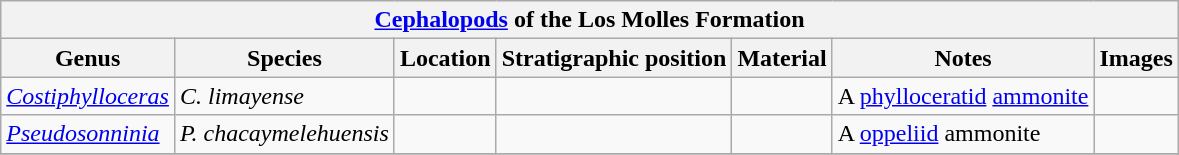<table class="wikitable" align="center">
<tr>
<th colspan="7" align="center"><a href='#'>Cephalopods</a> of the Los Molles Formation</th>
</tr>
<tr>
<th>Genus</th>
<th>Species</th>
<th>Location</th>
<th>Stratigraphic position</th>
<th>Material</th>
<th>Notes</th>
<th>Images</th>
</tr>
<tr>
<td><em><a href='#'>Costiphylloceras</a></em></td>
<td><em>C. limayense</em></td>
<td></td>
<td></td>
<td></td>
<td>A <a href='#'>phylloceratid</a> <a href='#'>ammonite</a></td>
<td></td>
</tr>
<tr>
<td><em><a href='#'>Pseudosonninia</a></em></td>
<td><em>P. chacaymelehuensis</em></td>
<td></td>
<td></td>
<td></td>
<td>A <a href='#'>oppeliid</a> ammonite</td>
<td></td>
</tr>
<tr>
</tr>
</table>
